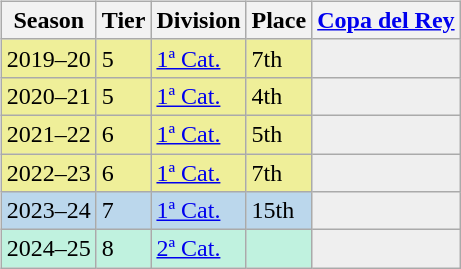<table>
<tr>
<td valign="top" width=0%><br><table class="wikitable">
<tr style="background:#f0f6fa;">
<th>Season</th>
<th>Tier</th>
<th>Division</th>
<th>Place</th>
<th><a href='#'>Copa del Rey</a></th>
</tr>
<tr>
<td style="background:#EFEF99;">2019–20</td>
<td style="background:#EFEF99;">5</td>
<td style="background:#EFEF99;"><a href='#'>1ª Cat.</a></td>
<td style="background:#EFEF99;">7th</td>
<th style="background:#efefef;"></th>
</tr>
<tr>
<td style="background:#EFEF99;">2020–21</td>
<td style="background:#EFEF99;">5</td>
<td style="background:#EFEF99;"><a href='#'>1ª Cat.</a></td>
<td style="background:#EFEF99;">4th</td>
<th style="background:#efefef;"></th>
</tr>
<tr>
<td style="background:#EFEF99;">2021–22</td>
<td style="background:#EFEF99;">6</td>
<td style="background:#EFEF99;"><a href='#'>1ª Cat.</a></td>
<td style="background:#EFEF99;">5th</td>
<th style="background:#efefef;"></th>
</tr>
<tr>
<td style="background:#EFEF99;">2022–23</td>
<td style="background:#EFEF99;">6</td>
<td style="background:#EFEF99;"><a href='#'>1ª Cat.</a></td>
<td style="background:#EFEF99;">7th</td>
<th style="background:#efefef;"></th>
</tr>
<tr>
<td style="background:#BBD7EC;">2023–24</td>
<td style="background:#BBD7EC;">7</td>
<td style="background:#BBD7EC;"><a href='#'>1ª Cat.</a></td>
<td style="background:#BBD7EC;">15th</td>
<td style="background:#efefef;"></td>
</tr>
<tr>
<td style="background:#C0F2DF;">2024–25</td>
<td style="background:#C0F2DF;">8</td>
<td style="background:#C0F2DF;"><a href='#'>2ª Cat.</a></td>
<td style="background:#C0F2DF;"></td>
<th style="background:#efefef;"></th>
</tr>
</table>
</td>
</tr>
</table>
